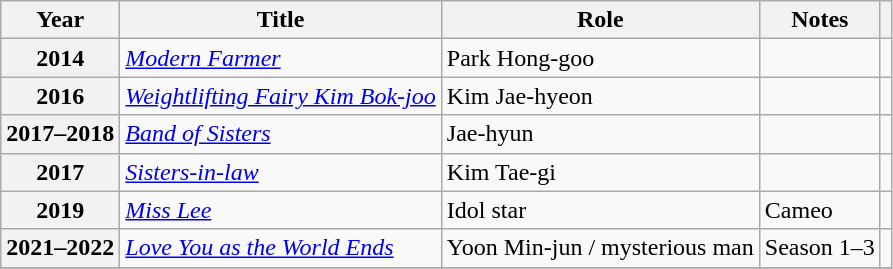<table class="wikitable  plainrowheaders">
<tr>
<th scope="col">Year</th>
<th scope="col">Title</th>
<th scope="col">Role</th>
<th scope="col">Notes</th>
<th scope="col" class="unsortable"></th>
</tr>
<tr>
<th scope="row">2014</th>
<td><em><a href='#'>Modern Farmer</a></em></td>
<td>Park Hong-goo</td>
<td></td>
<td></td>
</tr>
<tr>
<th scope="row">2016</th>
<td><em><a href='#'>Weightlifting Fairy Kim Bok-joo</a></em></td>
<td>Kim Jae-hyeon</td>
<td></td>
<td></td>
</tr>
<tr>
<th scope="row">2017–2018</th>
<td><em><a href='#'>Band of Sisters</a></em></td>
<td>Jae-hyun</td>
<td></td>
<td></td>
</tr>
<tr>
<th scope="row">2017</th>
<td><em><a href='#'>Sisters-in-law</a></em></td>
<td>Kim Tae-gi</td>
<td></td>
<td></td>
</tr>
<tr>
<th scope="row">2019</th>
<td><em><a href='#'>Miss Lee</a></em></td>
<td>Idol star</td>
<td>Cameo</td>
<td></td>
</tr>
<tr>
<th scope="row">2021–2022</th>
<td><em><a href='#'>Love You as the World Ends</a></em></td>
<td>Yoon Min-jun / mysterious man</td>
<td>Season 1–3</td>
<td></td>
</tr>
<tr>
</tr>
</table>
